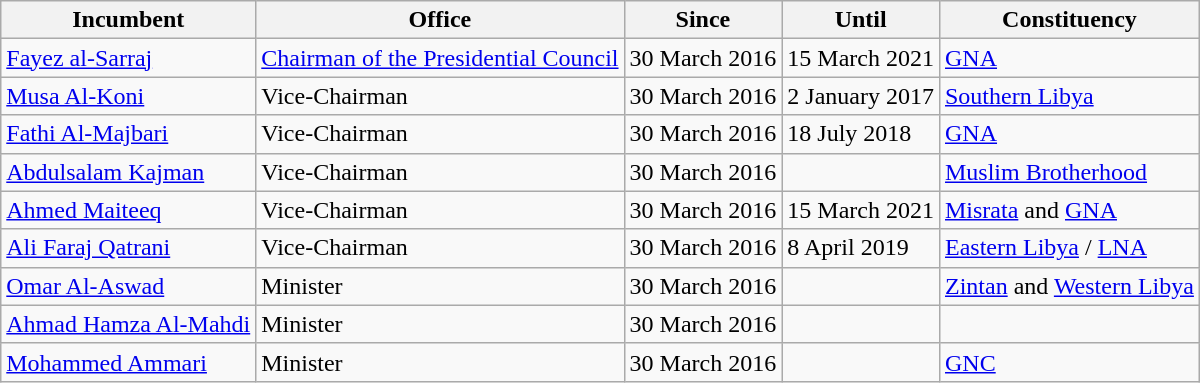<table class="wikitable sortable">
<tr>
<th>Incumbent</th>
<th>Office</th>
<th>Since</th>
<th>Until</th>
<th>Constituency</th>
</tr>
<tr>
<td><a href='#'>Fayez al-Sarraj</a></td>
<td><a href='#'>Chairman of the Presidential Council</a></td>
<td>30 March 2016</td>
<td>15 March 2021</td>
<td><a href='#'>GNA</a></td>
</tr>
<tr>
<td><a href='#'>Musa Al-Koni</a></td>
<td>Vice-Chairman</td>
<td>30 March 2016</td>
<td>2 January 2017</td>
<td><a href='#'>Southern Libya</a></td>
</tr>
<tr>
<td><a href='#'>Fathi Al-Majbari</a></td>
<td>Vice-Chairman</td>
<td>30 March 2016</td>
<td>18 July 2018</td>
<td><a href='#'>GNA</a></td>
</tr>
<tr>
<td><a href='#'>Abdulsalam Kajman</a></td>
<td>Vice-Chairman</td>
<td>30 March 2016</td>
<td></td>
<td><a href='#'>Muslim Brotherhood</a></td>
</tr>
<tr>
<td><a href='#'>Ahmed Maiteeq</a></td>
<td>Vice-Chairman</td>
<td>30 March 2016</td>
<td>15 March 2021</td>
<td><a href='#'>Misrata</a> and <a href='#'>GNA</a></td>
</tr>
<tr>
<td><a href='#'>Ali Faraj Qatrani</a></td>
<td>Vice-Chairman</td>
<td>30 March 2016</td>
<td>8 April 2019</td>
<td><a href='#'>Eastern Libya</a> / <a href='#'>LNA</a></td>
</tr>
<tr>
<td><a href='#'>Omar Al-Aswad</a></td>
<td>Minister</td>
<td>30 March 2016</td>
<td></td>
<td><a href='#'>Zintan</a> and <a href='#'>Western Libya</a></td>
</tr>
<tr>
<td><a href='#'>Ahmad Hamza Al-Mahdi</a></td>
<td>Minister</td>
<td>30 March 2016</td>
<td></td>
<td></td>
</tr>
<tr>
<td><a href='#'>Mohammed Ammari</a></td>
<td>Minister</td>
<td>30 March 2016</td>
<td></td>
<td><a href='#'>GNC</a></td>
</tr>
</table>
